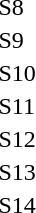<table>
<tr>
<td>S8</td>
<td></td>
<td></td>
<td></td>
</tr>
<tr>
<td>S9</td>
<td></td>
<td></td>
<td></td>
</tr>
<tr>
<td>S10</td>
<td></td>
<td></td>
<td></td>
</tr>
<tr>
<td>S11</td>
<td></td>
<td></td>
<td></td>
</tr>
<tr>
<td>S12</td>
<td></td>
<td></td>
<td></td>
</tr>
<tr>
<td>S13</td>
<td></td>
<td></td>
<td></td>
</tr>
<tr>
<td>S14</td>
<td></td>
<td></td>
<td></td>
</tr>
</table>
